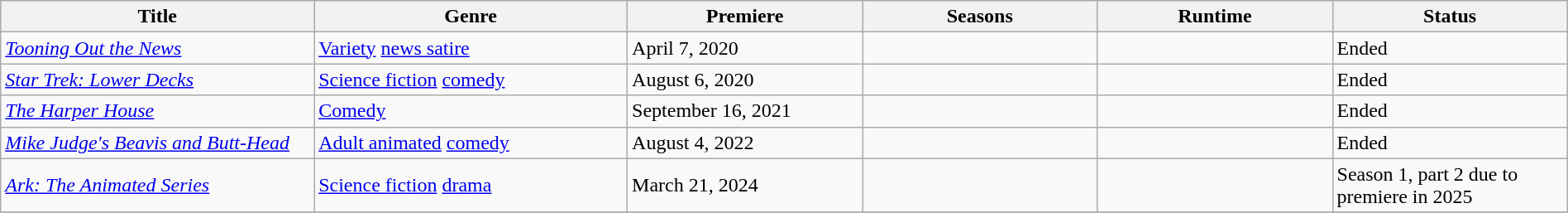<table class="wikitable sortable" style="width:100%;">
<tr>
<th style="width:20%;">Title</th>
<th style="width:20%;">Genre</th>
<th style="width:15%;">Premiere</th>
<th style="width:15%;">Seasons</th>
<th style="width:15%;">Runtime</th>
<th style="width:15%;">Status</th>
</tr>
<tr>
<td><em><a href='#'>Tooning Out the News</a></em></td>
<td><a href='#'>Variety</a> <a href='#'>news satire</a></td>
<td>April 7, 2020</td>
<td></td>
<td></td>
<td>Ended</td>
</tr>
<tr>
<td><em><a href='#'>Star Trek: Lower Decks</a></em></td>
<td><a href='#'>Science fiction</a> <a href='#'>comedy</a></td>
<td>August 6, 2020</td>
<td></td>
<td></td>
<td>Ended</td>
</tr>
<tr>
<td><em><a href='#'>The Harper House</a></em></td>
<td><a href='#'>Comedy</a></td>
<td>September 16, 2021</td>
<td></td>
<td></td>
<td>Ended</td>
</tr>
<tr>
<td><em><a href='#'>Mike Judge's Beavis and Butt-Head</a></em></td>
<td><a href='#'>Adult animated</a> <a href='#'>comedy</a></td>
<td>August 4, 2022</td>
<td></td>
<td></td>
<td>Ended</td>
</tr>
<tr>
<td><em><a href='#'>Ark: The Animated Series</a></em></td>
<td><a href='#'>Science fiction</a> <a href='#'>drama</a></td>
<td>March 21, 2024</td>
<td></td>
<td></td>
<td>Season 1, part 2 due to premiere in 2025</td>
</tr>
<tr>
</tr>
</table>
